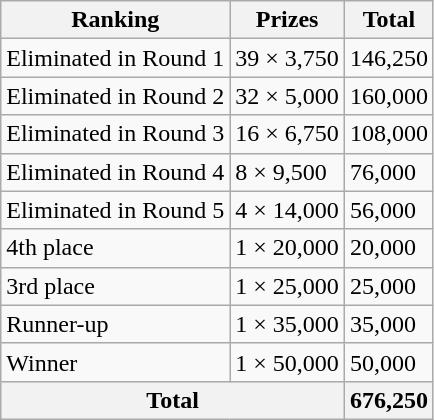<table class="wikitable">
<tr>
<th>Ranking</th>
<th>Prizes</th>
<th>Total</th>
</tr>
<tr>
<td>Eliminated in Round 1</td>
<td>39 × 3,750</td>
<td>146,250</td>
</tr>
<tr>
<td>Eliminated in Round 2</td>
<td>32 × 5,000</td>
<td>160,000</td>
</tr>
<tr>
<td>Eliminated in Round 3</td>
<td>16 × 6,750</td>
<td>108,000</td>
</tr>
<tr>
<td>Eliminated in Round 4</td>
<td>8 × 9,500</td>
<td>76,000</td>
</tr>
<tr>
<td>Eliminated in Round 5</td>
<td>4 × 14,000</td>
<td>56,000</td>
</tr>
<tr>
<td>4th place</td>
<td>1 × 20,000</td>
<td>20,000</td>
</tr>
<tr>
<td>3rd place</td>
<td>1 × 25,000</td>
<td>25,000</td>
</tr>
<tr>
<td>Runner-up</td>
<td>1 × 35,000</td>
<td>35,000</td>
</tr>
<tr>
<td>Winner</td>
<td>1 × 50,000</td>
<td>50,000</td>
</tr>
<tr>
<th colspan="2">Total</th>
<th>676,250</th>
</tr>
</table>
